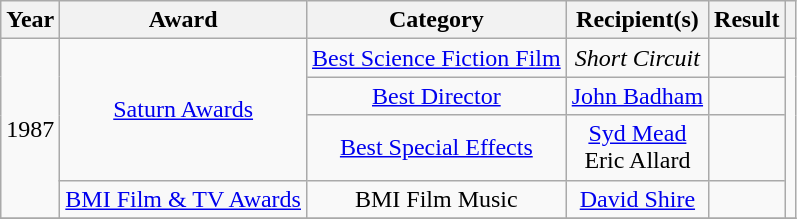<table class="wikitable plainrowheaders" style="text-align:center;">
<tr>
<th scope="col">Year</th>
<th scope="col">Award</th>
<th scope="col">Category</th>
<th scope="col">Recipient(s)</th>
<th scope="col">Result</th>
<th scope="col"></th>
</tr>
<tr>
<td rowspan="4">1987</td>
<td rowspan="3"><a href='#'>Saturn Awards</a></td>
<td><a href='#'>Best Science Fiction Film</a></td>
<td><em>Short Circuit</em></td>
<td></td>
<td rowspan="4"></td>
</tr>
<tr>
<td><a href='#'>Best Director</a></td>
<td><a href='#'>John Badham</a></td>
<td></td>
</tr>
<tr>
<td><a href='#'>Best Special Effects</a></td>
<td><a href='#'>Syd Mead</a> <br> Eric Allard</td>
<td></td>
</tr>
<tr>
<td><a href='#'>BMI Film & TV Awards</a></td>
<td>BMI Film Music</td>
<td><a href='#'>David Shire</a></td>
<td></td>
</tr>
<tr>
</tr>
</table>
